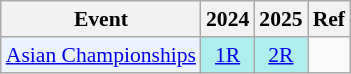<table class="wikitable" style="font-size: 90%; text-align:center">
<tr>
<th>Event</th>
<th>2024</th>
<th>2025</th>
<th>Ref</th>
</tr>
<tr>
<td bgcolor="#ECF2FF"; align="left"><a href='#'>Asian Championships</a></td>
<td bgcolor=AFEEEE><a href='#'>1R</a></td>
<td bgcolor=AFEEEE><a href='#'>2R</a></td>
<td></td>
</tr>
</table>
